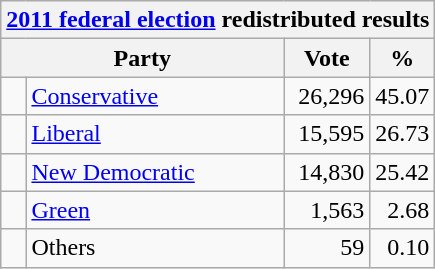<table class="wikitable">
<tr>
<th colspan="4"><a href='#'>2011 federal election</a> redistributed results</th>
</tr>
<tr>
<th bgcolor="#DDDDFF" width="130px" colspan="2">Party</th>
<th bgcolor="#DDDDFF" width="50px">Vote</th>
<th bgcolor="#DDDDFF" width="30px">%</th>
</tr>
<tr>
<td> </td>
<td><a href='#'>Conservative</a></td>
<td align=right>26,296</td>
<td align=right>45.07</td>
</tr>
<tr>
<td> </td>
<td><a href='#'>Liberal</a></td>
<td align=right>15,595</td>
<td align=right>26.73</td>
</tr>
<tr>
<td> </td>
<td><a href='#'>New Democratic</a></td>
<td align=right>14,830</td>
<td align=right>25.42</td>
</tr>
<tr>
<td> </td>
<td><a href='#'>Green</a></td>
<td align=right>1,563</td>
<td align=right>2.68</td>
</tr>
<tr>
<td> </td>
<td>Others</td>
<td align=right>59</td>
<td align=right>0.10</td>
</tr>
</table>
